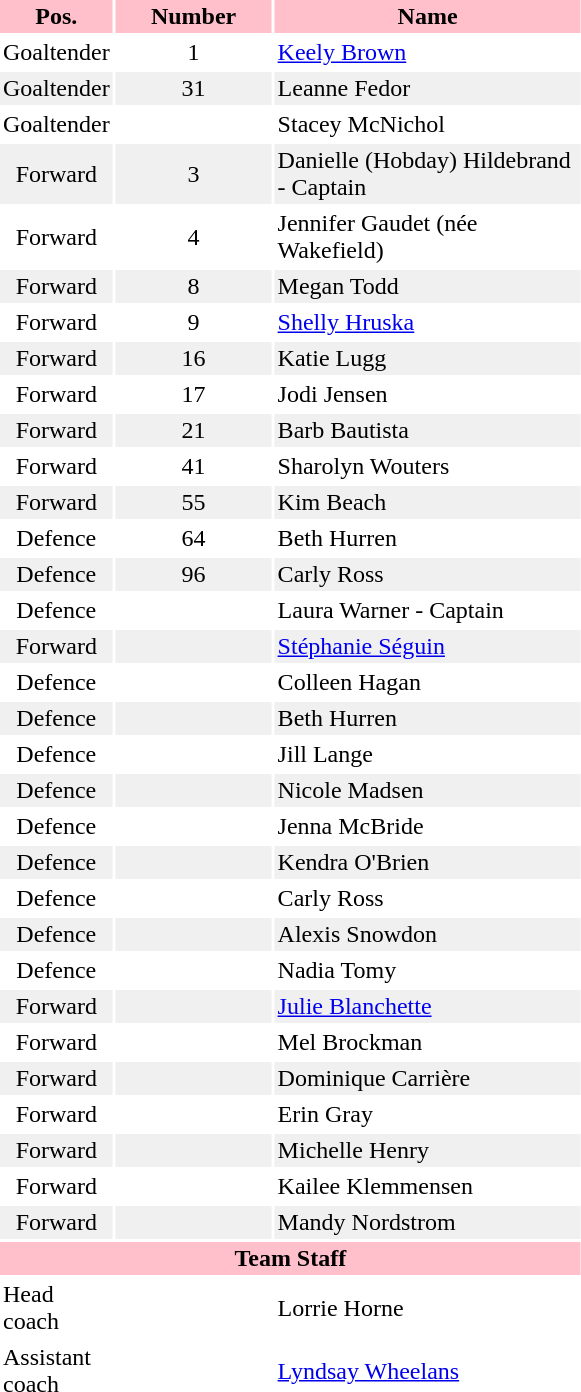<table border="0" cellspacing="2" cellpadding="2">
<tr bgcolor=pink>
<th width=40>Pos.</th>
<th width=100>Number</th>
<th width=200>Name</th>
</tr>
<tr>
<td align=center>Goaltender</td>
<td align=center>1</td>
<td><a href='#'>Keely Brown</a></td>
</tr>
<tr bgcolor="#f0f0f0">
<td align=center>Goaltender</td>
<td align=center>31</td>
<td>Leanne Fedor</td>
</tr>
<tr>
<td align=center>Goaltender</td>
<td align=center></td>
<td>Stacey McNichol</td>
</tr>
<tr bgcolor="#f0f0f0">
<td align=center>Forward</td>
<td align=center>3</td>
<td>Danielle (Hobday) Hildebrand - Captain</td>
</tr>
<tr>
<td align=center>Forward</td>
<td align=center>4</td>
<td>Jennifer Gaudet (née Wakefield)</td>
</tr>
<tr bgcolor="#f0f0f0">
<td align=center>Forward</td>
<td align=center>8</td>
<td>Megan Todd</td>
</tr>
<tr>
<td align=center>Forward</td>
<td align=center>9</td>
<td><a href='#'>Shelly Hruska</a></td>
</tr>
<tr bgcolor="#f0f0f0">
<td align=center>Forward</td>
<td align=center>16</td>
<td>Katie Lugg</td>
</tr>
<tr>
<td align=center>Forward</td>
<td align=center>17</td>
<td>Jodi Jensen</td>
</tr>
<tr bgcolor="#f0f0f0">
<td align=center>Forward</td>
<td align=center>21</td>
<td>Barb Bautista</td>
</tr>
<tr>
<td align=center>Forward</td>
<td align=center>41</td>
<td>Sharolyn Wouters</td>
</tr>
<tr bgcolor="#f0f0f0">
<td align=center>Forward</td>
<td align=center>55</td>
<td>Kim Beach</td>
</tr>
<tr>
<td align=center>Defence</td>
<td align=center>64</td>
<td>Beth Hurren</td>
</tr>
<tr bgcolor="#f0f0f0">
<td align=center>Defence</td>
<td align=center>96</td>
<td>Carly Ross</td>
</tr>
<tr>
<td align=center>Defence</td>
<td align=center></td>
<td>Laura Warner - Captain</td>
</tr>
<tr bgcolor="#f0f0f0">
<td align=center>Forward</td>
<td align=center></td>
<td><a href='#'>Stéphanie Séguin</a></td>
</tr>
<tr>
<td align=center>Defence</td>
<td align=center></td>
<td>Colleen Hagan</td>
</tr>
<tr bgcolor="#f0f0f0">
<td align=center>Defence</td>
<td align=center></td>
<td>Beth Hurren</td>
</tr>
<tr>
<td align=center>Defence</td>
<td align=center></td>
<td>Jill Lange</td>
</tr>
<tr bgcolor="#f0f0f0">
<td align=center>Defence</td>
<td align=center></td>
<td>Nicole Madsen</td>
</tr>
<tr>
<td align=center>Defence</td>
<td align=center></td>
<td>Jenna McBride</td>
</tr>
<tr bgcolor="#f0f0f0">
<td align=center>Defence</td>
<td align=center></td>
<td>Kendra O'Brien</td>
</tr>
<tr>
<td align=center>Defence</td>
<td align=center></td>
<td>Carly Ross</td>
</tr>
<tr bgcolor="#f0f0f0">
<td align=center>Defence</td>
<td align=center></td>
<td>Alexis Snowdon</td>
</tr>
<tr>
<td align=center>Defence</td>
<td align=center></td>
<td>Nadia Tomy</td>
</tr>
<tr bgcolor="#f0f0f0">
<td align=center>Forward</td>
<td align=center></td>
<td><a href='#'>Julie Blanchette</a></td>
</tr>
<tr>
<td align=center>Forward</td>
<td align=center></td>
<td>Mel Brockman</td>
</tr>
<tr bgcolor="#f0f0f0">
<td align=center>Forward</td>
<td align=center></td>
<td>Dominique Carrière</td>
</tr>
<tr>
<td align=center>Forward</td>
<td align=center></td>
<td>Erin Gray</td>
</tr>
<tr bgcolor="#f0f0f0">
<td align=center>Forward</td>
<td align=center></td>
<td>Michelle Henry</td>
</tr>
<tr>
<td align=center>Forward</td>
<td align=center></td>
<td>Kailee Klemmensen</td>
</tr>
<tr bgcolor="#f0f0f0">
<td align=center>Forward</td>
<td align=center></td>
<td>Mandy Nordstrom</td>
</tr>
<tr>
<th style=background:pink colspan=3>Team Staff</th>
</tr>
<tr>
<td>Head coach</td>
<td align=center></td>
<td>Lorrie Horne</td>
</tr>
<tr>
<td>Assistant coach</td>
<td align=center></td>
<td><a href='#'>Lyndsay Wheelans</a></td>
</tr>
</table>
